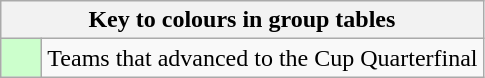<table class="wikitable" style="text-align: center;">
<tr>
<th colspan=2>Key to colours in group tables</th>
</tr>
<tr>
<td style="background:#cfc; width:20px;"></td>
<td align=left>Teams that advanced to the Cup Quarterfinal</td>
</tr>
</table>
